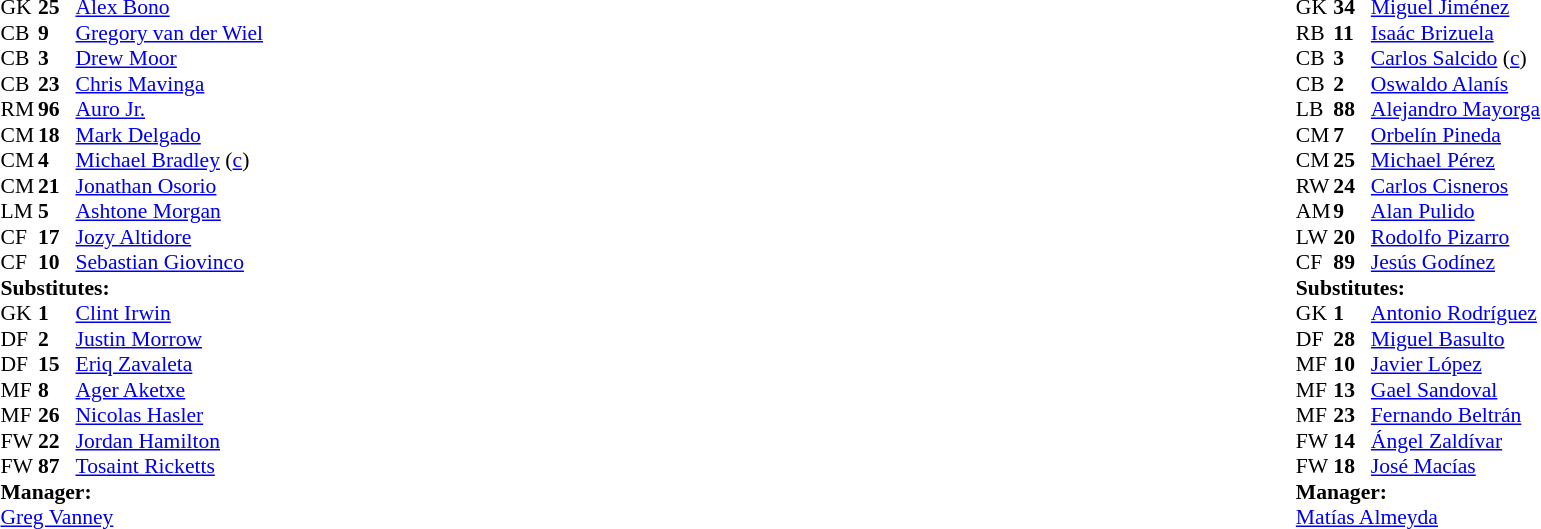<table width="100%">
<tr>
<td valign="top" width="40%"><br><table style="font-size:90%" cellspacing="0" cellpadding="0">
<tr>
<th width=25></th>
<th width=25></th>
</tr>
<tr>
<td>GK</td>
<td><strong>25</strong></td>
<td> <a href='#'>Alex Bono</a></td>
</tr>
<tr>
<td>CB</td>
<td><strong>9</strong></td>
<td> <a href='#'>Gregory van der Wiel</a></td>
</tr>
<tr>
<td>CB</td>
<td><strong>3</strong></td>
<td> <a href='#'>Drew Moor</a></td>
</tr>
<tr>
<td>CB</td>
<td><strong>23</strong></td>
<td> <a href='#'>Chris Mavinga</a></td>
<td></td>
<td></td>
</tr>
<tr>
<td>RM</td>
<td><strong>96</strong></td>
<td> <a href='#'>Auro Jr.</a></td>
</tr>
<tr>
<td>CM</td>
<td><strong>18</strong></td>
<td> <a href='#'>Mark Delgado</a></td>
<td></td>
<td></td>
</tr>
<tr>
<td>CM</td>
<td><strong>4</strong></td>
<td> <a href='#'>Michael Bradley</a> (<a href='#'>c</a>)</td>
</tr>
<tr>
<td>CM</td>
<td><strong>21</strong></td>
<td> <a href='#'>Jonathan Osorio</a></td>
</tr>
<tr>
<td>LM</td>
<td><strong>5</strong></td>
<td> <a href='#'>Ashtone Morgan</a></td>
<td></td>
<td></td>
</tr>
<tr>
<td>CF</td>
<td><strong>17</strong></td>
<td> <a href='#'>Jozy Altidore</a></td>
</tr>
<tr>
<td>CF</td>
<td><strong>10</strong></td>
<td> <a href='#'>Sebastian Giovinco</a></td>
</tr>
<tr>
<td colspan=3><strong>Substitutes:</strong></td>
</tr>
<tr>
<td>GK</td>
<td><strong>1</strong></td>
<td> <a href='#'>Clint Irwin</a></td>
</tr>
<tr>
<td>DF</td>
<td><strong>2</strong></td>
<td> <a href='#'>Justin Morrow</a></td>
<td></td>
<td></td>
</tr>
<tr>
<td>DF</td>
<td><strong>15</strong></td>
<td> <a href='#'>Eriq Zavaleta</a></td>
<td></td>
<td></td>
</tr>
<tr>
<td>MF</td>
<td><strong>8</strong></td>
<td> <a href='#'>Ager Aketxe</a></td>
<td></td>
<td></td>
</tr>
<tr>
<td>MF</td>
<td><strong>26</strong></td>
<td> <a href='#'>Nicolas Hasler</a></td>
</tr>
<tr>
<td>FW</td>
<td><strong>22</strong></td>
<td> <a href='#'>Jordan Hamilton</a></td>
</tr>
<tr>
<td>FW</td>
<td><strong>87</strong></td>
<td> <a href='#'>Tosaint Ricketts</a></td>
</tr>
<tr>
<td colspan=3><strong>Manager:</strong></td>
</tr>
<tr>
<td colspan=3> <a href='#'>Greg Vanney</a></td>
</tr>
</table>
</td>
<td valign="top"></td>
<td valign="top" width="50%"><br><table style="font-size:90%; margin:auto" cellspacing="0" cellpadding="0">
<tr>
<th width=25></th>
<th width=25></th>
</tr>
<tr>
<td>GK</td>
<td><strong>34</strong></td>
<td> <a href='#'>Miguel Jiménez</a></td>
</tr>
<tr>
<td>RB</td>
<td><strong>11</strong></td>
<td> <a href='#'>Isaác Brizuela</a></td>
<td></td>
</tr>
<tr>
<td>CB</td>
<td><strong>3</strong></td>
<td> <a href='#'>Carlos Salcido</a> (<a href='#'>c</a>)</td>
</tr>
<tr>
<td>CB</td>
<td><strong>2</strong></td>
<td> <a href='#'>Oswaldo Alanís</a></td>
</tr>
<tr>
<td>LB</td>
<td><strong>88</strong></td>
<td> <a href='#'>Alejandro Mayorga</a></td>
<td></td>
<td></td>
</tr>
<tr>
<td>CM</td>
<td><strong>7</strong></td>
<td> <a href='#'>Orbelín Pineda</a></td>
</tr>
<tr>
<td>CM</td>
<td><strong>25</strong></td>
<td> <a href='#'>Michael Pérez</a></td>
</tr>
<tr>
<td>RW</td>
<td><strong>24</strong></td>
<td> <a href='#'>Carlos Cisneros</a></td>
</tr>
<tr>
<td>AM</td>
<td><strong>9</strong></td>
<td> <a href='#'>Alan Pulido</a></td>
<td></td>
<td></td>
</tr>
<tr>
<td>LW</td>
<td><strong>20</strong></td>
<td> <a href='#'>Rodolfo Pizarro</a></td>
</tr>
<tr>
<td>CF</td>
<td><strong>89</strong></td>
<td> <a href='#'>Jesús Godínez</a></td>
<td></td>
<td></td>
</tr>
<tr>
<td colspan=3><strong>Substitutes:</strong></td>
</tr>
<tr>
<td>GK</td>
<td><strong>1</strong></td>
<td> <a href='#'>Antonio Rodríguez</a></td>
</tr>
<tr>
<td>DF</td>
<td><strong>28</strong></td>
<td> <a href='#'>Miguel Basulto</a></td>
</tr>
<tr>
<td>MF</td>
<td><strong>10</strong></td>
<td> <a href='#'>Javier López</a></td>
<td></td>
<td></td>
</tr>
<tr>
<td>MF</td>
<td><strong>13</strong></td>
<td> <a href='#'>Gael Sandoval</a></td>
</tr>
<tr>
<td>MF</td>
<td><strong>23</strong></td>
<td> <a href='#'>Fernando Beltrán</a></td>
</tr>
<tr>
<td>FW</td>
<td><strong>14</strong></td>
<td> <a href='#'>Ángel Zaldívar</a></td>
<td></td>
<td></td>
</tr>
<tr>
<td>FW</td>
<td><strong>18</strong></td>
<td> <a href='#'>José Macías</a></td>
<td></td>
<td></td>
</tr>
<tr>
<td colspan=3><strong>Manager:</strong></td>
</tr>
<tr>
<td colspan=3> <a href='#'>Matías Almeyda</a></td>
</tr>
</table>
</td>
</tr>
</table>
